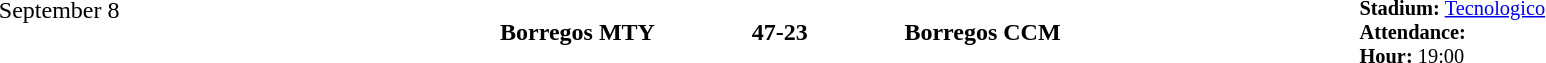<table style="width: 100%; background: transparent;" cellspacing="0">
<tr>
<td align=center valign=top rowspan=3 width=15%>September 8</td>
</tr>
<tr>
<td width=24% align=right><strong>Borregos MTY</strong></td>
<td align=center width=13%><strong> 47-23 </strong></td>
<td width=24%><strong>Borregos CCM</strong></td>
<td style=font-size:85% rowspan=2 valign=top><strong>Stadium:</strong> <a href='#'>Tecnologico</a><br><strong>Attendance:</strong> <br><strong>Hour:</strong> 19:00</td>
</tr>
</table>
